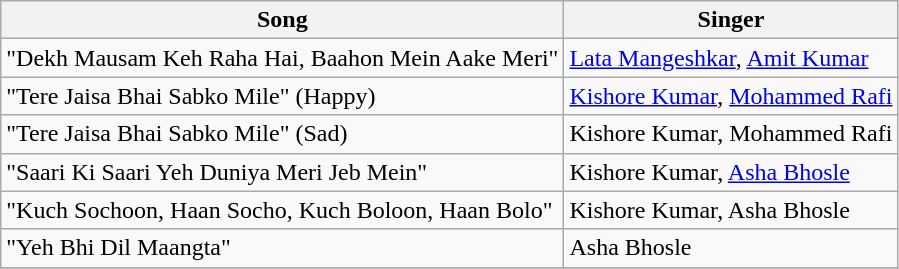<table class="wikitable">
<tr>
<th>Song</th>
<th>Singer</th>
</tr>
<tr>
<td>"Dekh Mausam Keh Raha Hai, Baahon Mein Aake Meri"</td>
<td><a href='#'>Lata Mangeshkar</a>, <a href='#'>Amit Kumar</a></td>
</tr>
<tr>
<td>"Tere Jaisa Bhai Sabko Mile" (Happy)</td>
<td><a href='#'>Kishore Kumar</a>, <a href='#'>Mohammed Rafi</a></td>
</tr>
<tr>
<td>"Tere Jaisa Bhai Sabko Mile" (Sad)</td>
<td>Kishore Kumar, Mohammed Rafi</td>
</tr>
<tr>
<td>"Saari Ki Saari Yeh Duniya Meri Jeb Mein"</td>
<td>Kishore Kumar, <a href='#'>Asha Bhosle</a></td>
</tr>
<tr>
<td>"Kuch Sochoon, Haan Socho, Kuch Boloon, Haan Bolo"</td>
<td>Kishore Kumar, Asha Bhosle</td>
</tr>
<tr>
<td>"Yeh Bhi Dil Maangta"</td>
<td>Asha Bhosle</td>
</tr>
<tr>
</tr>
</table>
